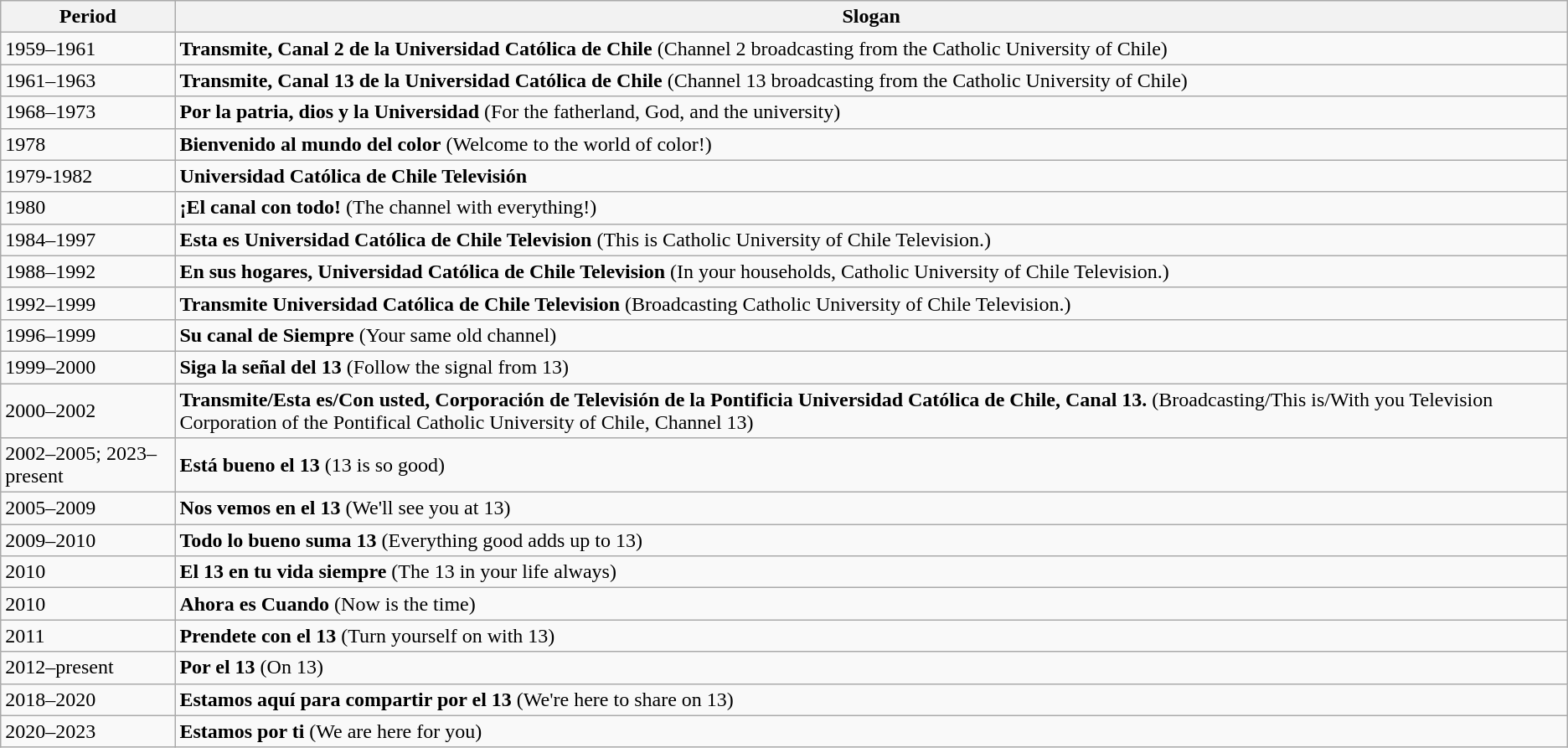<table class="wikitable">
<tr>
<th>Period</th>
<th>Slogan</th>
</tr>
<tr>
<td>1959–1961</td>
<td><strong>Transmite, Canal 2 de la Universidad Católica de Chile</strong> (Channel 2 broadcasting from the Catholic University of Chile)</td>
</tr>
<tr>
<td>1961–1963</td>
<td><strong>Transmite, Canal 13 de la Universidad Católica de Chile</strong> (Channel 13 broadcasting from the Catholic University of Chile)</td>
</tr>
<tr>
<td>1968–1973</td>
<td><strong>Por la patria, dios y la Universidad</strong> (For the fatherland, God, and the university)</td>
</tr>
<tr>
<td>1978</td>
<td><strong>Bienvenido al mundo del color</strong> (Welcome to the world of color!)</td>
</tr>
<tr>
<td>1979-1982</td>
<td><strong>Universidad Católica de Chile Televisión</strong></td>
</tr>
<tr>
<td>1980</td>
<td><strong>¡El canal con todo!</strong> (The channel with everything!)</td>
</tr>
<tr>
<td>1984–1997</td>
<td><strong>Esta es Universidad Católica de Chile Television</strong> (This is Catholic University of Chile Television.)</td>
</tr>
<tr>
<td>1988–1992</td>
<td><strong>En sus hogares, Universidad Católica de Chile Television</strong> (In your households, Catholic University of Chile Television.)</td>
</tr>
<tr>
<td>1992–1999</td>
<td><strong>Transmite Universidad Católica de Chile Television</strong> (Broadcasting Catholic University of Chile Television.)</td>
</tr>
<tr>
<td>1996–1999</td>
<td><strong>Su canal de Siempre</strong> (Your same old channel)</td>
</tr>
<tr>
<td>1999–2000</td>
<td><strong>Siga la señal del 13</strong> (Follow the signal from 13)</td>
</tr>
<tr>
<td>2000–2002</td>
<td><strong>Transmite/Esta es/Con usted, Corporación de Televisión de la Pontificia Universidad Católica de Chile, Canal 13.</strong> (Broadcasting/This is/With you Television Corporation of the Pontifical Catholic University of Chile, Channel 13)</td>
</tr>
<tr>
<td>2002–2005; 2023–present</td>
<td><strong>Está bueno el 13</strong> (13 is so good)</td>
</tr>
<tr>
<td>2005–2009</td>
<td><strong>Nos vemos en el 13</strong> (We'll see you at 13)</td>
</tr>
<tr>
<td>2009–2010</td>
<td><strong>Todo lo bueno suma 13</strong> (Everything good adds up to 13)</td>
</tr>
<tr>
<td>2010</td>
<td><strong>El 13 en tu vida siempre</strong> (The 13 in your life always)</td>
</tr>
<tr>
<td>2010</td>
<td><strong>Ahora es Cuando</strong> (Now is the time)</td>
</tr>
<tr>
<td>2011</td>
<td><strong>Prendete con el 13</strong> (Turn yourself on with 13)</td>
</tr>
<tr>
<td>2012–present</td>
<td><strong>Por el 13</strong> (On 13)</td>
</tr>
<tr>
<td>2018–2020</td>
<td><strong>Estamos aquí para compartir por el 13</strong> (We're here to share on 13)</td>
</tr>
<tr>
<td>2020–2023</td>
<td><strong>Estamos por ti</strong> (We are here for you)</td>
</tr>
</table>
